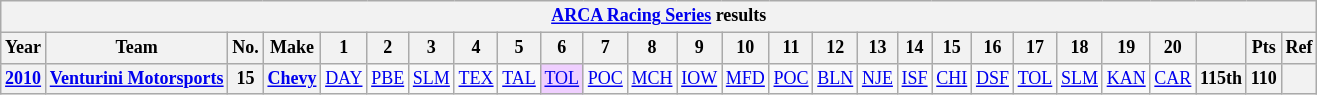<table class="wikitable" style="text-align:center; font-size:75%">
<tr>
<th colspan=48><a href='#'>ARCA Racing Series</a> results</th>
</tr>
<tr>
<th>Year</th>
<th>Team</th>
<th>No.</th>
<th>Make</th>
<th>1</th>
<th>2</th>
<th>3</th>
<th>4</th>
<th>5</th>
<th>6</th>
<th>7</th>
<th>8</th>
<th>9</th>
<th>10</th>
<th>11</th>
<th>12</th>
<th>13</th>
<th>14</th>
<th>15</th>
<th>16</th>
<th>17</th>
<th>18</th>
<th>19</th>
<th>20</th>
<th></th>
<th>Pts</th>
<th>Ref</th>
</tr>
<tr>
<th><a href='#'>2010</a></th>
<th><a href='#'>Venturini Motorsports</a></th>
<th>15</th>
<th><a href='#'>Chevy</a></th>
<td><a href='#'>DAY</a></td>
<td><a href='#'>PBE</a></td>
<td><a href='#'>SLM</a></td>
<td><a href='#'>TEX</a></td>
<td><a href='#'>TAL</a></td>
<td style="background:#EFCFFF;"><a href='#'>TOL</a><br></td>
<td><a href='#'>POC</a></td>
<td><a href='#'>MCH</a></td>
<td><a href='#'>IOW</a></td>
<td><a href='#'>MFD</a></td>
<td><a href='#'>POC</a></td>
<td><a href='#'>BLN</a></td>
<td><a href='#'>NJE</a></td>
<td><a href='#'>ISF</a></td>
<td><a href='#'>CHI</a></td>
<td><a href='#'>DSF</a></td>
<td><a href='#'>TOL</a></td>
<td><a href='#'>SLM</a></td>
<td><a href='#'>KAN</a></td>
<td><a href='#'>CAR</a></td>
<th>115th</th>
<th>110</th>
<th></th>
</tr>
</table>
